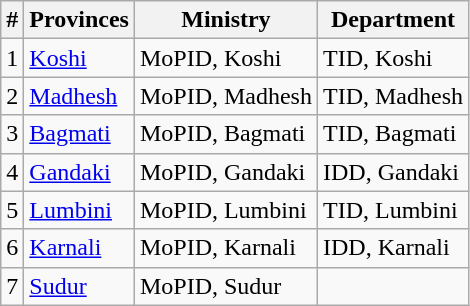<table class="wikitable">
<tr>
<th>#</th>
<th>Provinces</th>
<th>Ministry</th>
<th>Department</th>
</tr>
<tr>
<td>1</td>
<td><a href='#'>Koshi</a></td>
<td>MoPID, Koshi</td>
<td>TID, Koshi</td>
</tr>
<tr>
<td>2</td>
<td><a href='#'>Madhesh</a></td>
<td>MoPID, Madhesh</td>
<td>TID, Madhesh</td>
</tr>
<tr>
<td>3</td>
<td><a href='#'>Bagmati</a></td>
<td>MoPID, Bagmati</td>
<td>TID, Bagmati</td>
</tr>
<tr>
<td>4</td>
<td><a href='#'>Gandaki</a></td>
<td>MoPID, Gandaki</td>
<td>IDD, Gandaki</td>
</tr>
<tr>
<td>5</td>
<td><a href='#'>Lumbini</a></td>
<td>MoPID, Lumbini</td>
<td>TID, Lumbini</td>
</tr>
<tr>
<td>6</td>
<td><a href='#'>Karnali</a></td>
<td>MoPID, Karnali</td>
<td>IDD, Karnali</td>
</tr>
<tr>
<td>7</td>
<td><a href='#'>Sudur</a></td>
<td>MoPID, Sudur</td>
<td></td>
</tr>
</table>
